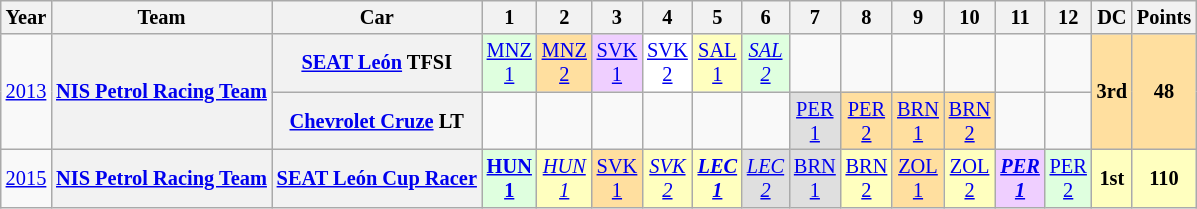<table class="wikitable" style="text-align:center; font-size:85%">
<tr>
<th>Year</th>
<th>Team</th>
<th>Car</th>
<th>1</th>
<th>2</th>
<th>3</th>
<th>4</th>
<th>5</th>
<th>6</th>
<th>7</th>
<th>8</th>
<th>9</th>
<th>10</th>
<th>11</th>
<th>12</th>
<th>DC</th>
<th>Points</th>
</tr>
<tr>
<td rowspan=2><a href='#'>2013</a></td>
<th rowspan=2><a href='#'>NIS Petrol Racing Team</a></th>
<th><a href='#'>SEAT León</a> TFSI</th>
<td style="background:#DFFFDF;"><a href='#'>MNZ<br>1</a><br></td>
<td style="background:#ffdf9f;"><a href='#'>MNZ<br>2</a><br></td>
<td style="background:#EFCFFF;"><a href='#'>SVK<br>1</a><br></td>
<td style="background:#FFFFFF;"><a href='#'>SVK<br>2</a><br></td>
<td style="background:#ffffbf;"><a href='#'>SAL<br>1</a><br></td>
<td style="background:#dfffdf;"><em><a href='#'>SAL<br>2</a></em><br></td>
<td></td>
<td></td>
<td></td>
<td></td>
<td></td>
<td></td>
<td rowspan=2 style="background:#ffdf9f;"><strong>3rd</strong></td>
<td rowspan=2 style="background:#ffdf9f;"><strong>48</strong></td>
</tr>
<tr>
<th><a href='#'>Chevrolet Cruze</a> LT</th>
<td></td>
<td></td>
<td></td>
<td></td>
<td></td>
<td></td>
<td style="background:#dfdfdf;"><a href='#'>PER<br>1</a><br></td>
<td style="background:#ffdf9f;"><a href='#'>PER<br>2</a><br></td>
<td style="background:#ffdf9f;"><a href='#'>BRN<br>1</a><br></td>
<td style="background:#ffdf9f;"><a href='#'>BRN<br>2</a><br></td>
<td></td>
<td></td>
</tr>
<tr>
<td><a href='#'>2015</a></td>
<th><a href='#'>NIS Petrol Racing Team</a></th>
<th><a href='#'>SEAT León Cup Racer</a></th>
<td style="background:#DFFFDF;"><strong><a href='#'>HUN<br>1</a></strong><br></td>
<td style="background:#FFFFBF;"><em><a href='#'>HUN<br>1</a></em><br></td>
<td style="background:#FFDF9F;"><a href='#'>SVK<br>1</a><br></td>
<td style="background:#FFFFBF;"><em><a href='#'>SVK<br>2</a></em><br></td>
<td style="background:#FFFFBF;"><strong><em><a href='#'>LEC<br>1</a></em></strong><br></td>
<td style="background:#DFDFDF;"><em><a href='#'>LEC<br>2</a></em><br></td>
<td style="background:#DFDFDF;"><a href='#'>BRN<br>1</a><br></td>
<td style="background:#FFFFBF;"><a href='#'>BRN<br>2</a><br></td>
<td style="background:#FFDF9F;"><a href='#'>ZOL<br>1</a><br></td>
<td style="background:#FFFFBF;"><a href='#'>ZOL<br>2</a><br></td>
<td style="background:#EFCFFF;"><strong><em><a href='#'>PER<br>1</a></em></strong><br></td>
<td style="background:#DFFFDF;"><a href='#'>PER<br>2</a><br></td>
<th style="background:#FFFFBF;">1st</th>
<th style="background:#FFFFBF;">110</th>
</tr>
</table>
